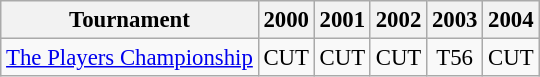<table class="wikitable" style="font-size:95%;text-align:center;">
<tr>
<th>Tournament</th>
<th>2000</th>
<th>2001</th>
<th>2002</th>
<th>2003</th>
<th>2004</th>
</tr>
<tr>
<td align=left><a href='#'>The Players Championship</a></td>
<td>CUT</td>
<td>CUT</td>
<td>CUT</td>
<td>T56</td>
<td>CUT</td>
</tr>
</table>
